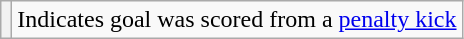<table class="wikitable plainrowheaders">
<tr>
<th></th>
<td>Indicates goal was scored from a <a href='#'>penalty kick</a></td>
</tr>
</table>
